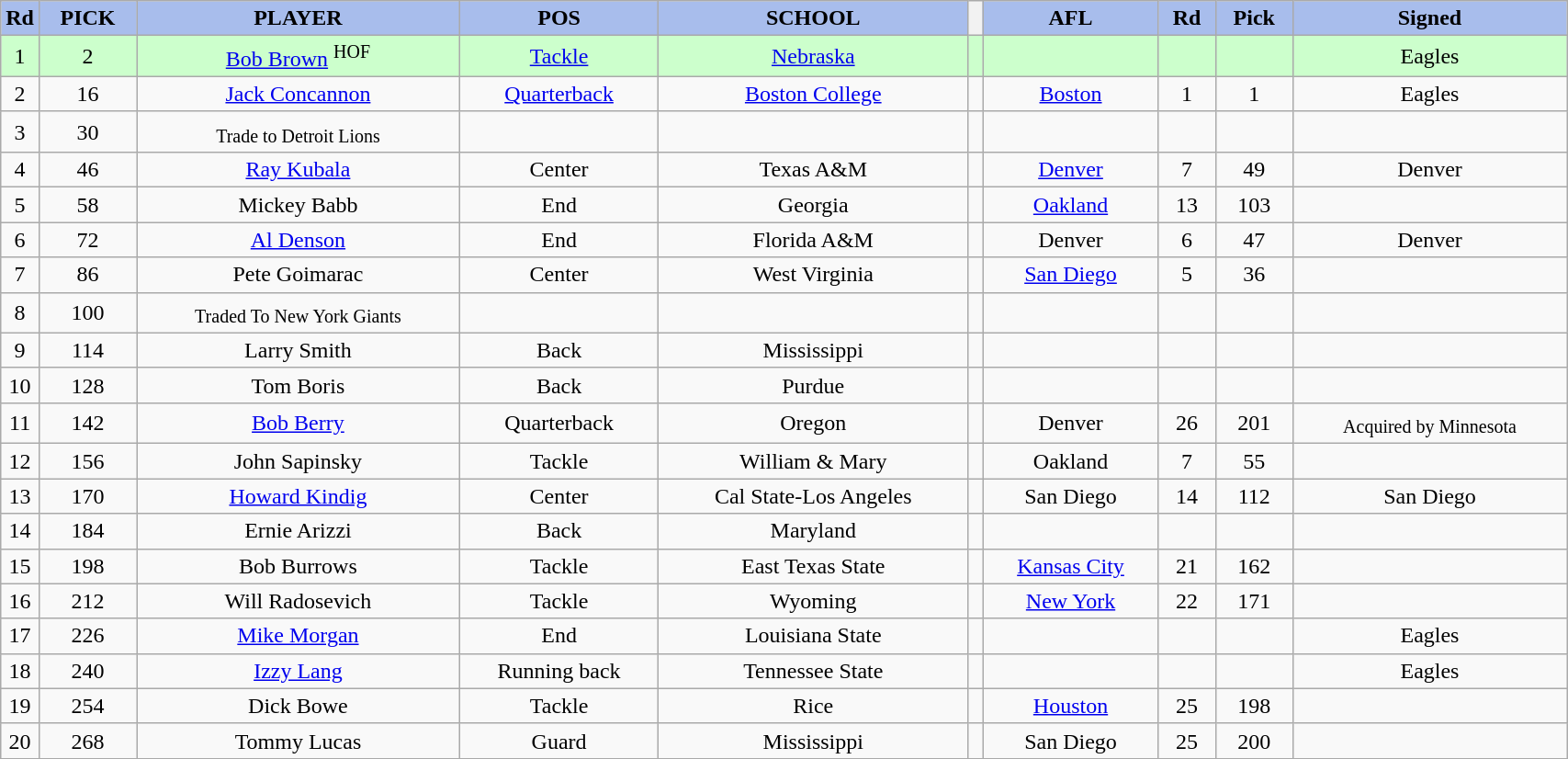<table class="wikitable sortable sortable" style="width:90%">
<tr>
<th style="background:#A8BDEC;" width=1%>Rd</th>
<th !width=1% style="background:#A8BDEC;">PICK</th>
<th !width=15% style="background:#A8BDEC;">PLAYER</th>
<th !width=5% style="background:#A8BDEC;">POS</th>
<th !width=10% style="background:#A8BDEC;">SCHOOL</th>
<th></th>
<th !width=5% style="background:#A8BDEC;">AFL</th>
<th !width=1% style="background:#A8BDEC;">Rd</th>
<th !width=1% style="background:#A8BDEC;">Pick</th>
<th !width=4% style="background:#A8BDEC;">Signed</th>
</tr>
<tr align="center" bgcolor="#ccffcc">
<td>1</td>
<td>2</td>
<td bgcolor="#CCFFCC"><a href='#'>Bob Brown</a> <sup>HOF</sup></td>
<td><a href='#'>Tackle</a></td>
<td><a href='#'>Nebraska</a></td>
<td></td>
<td></td>
<td></td>
<td></td>
<td>Eagles</td>
</tr>
<tr align="center" bgcolor="">
<td>2</td>
<td>16</td>
<td><a href='#'>Jack Concannon</a></td>
<td><a href='#'>Quarterback</a></td>
<td><a href='#'>Boston College</a></td>
<td></td>
<td><a href='#'>Boston</a></td>
<td>1</td>
<td>1</td>
<td>Eagles</td>
</tr>
<tr align="center" bgcolor="">
<td>3</td>
<td>30</td>
<td><sub>Trade to Detroit Lions</sub></td>
<td></td>
<td></td>
<td></td>
<td></td>
<td></td>
<td></td>
</tr>
<tr align="center" bgcolor="">
<td>4</td>
<td>46</td>
<td><a href='#'>Ray Kubala</a></td>
<td>Center</td>
<td>Texas A&M</td>
<td></td>
<td><a href='#'>Denver</a></td>
<td>7</td>
<td>49</td>
<td>Denver</td>
</tr>
<tr align="center" bgcolor="">
<td>5</td>
<td>58</td>
<td>Mickey Babb</td>
<td>End</td>
<td>Georgia</td>
<td></td>
<td><a href='#'>Oakland</a></td>
<td>13</td>
<td>103</td>
<td></td>
</tr>
<tr align="center" bgcolor="">
<td>6</td>
<td>72</td>
<td><a href='#'>Al Denson</a></td>
<td>End</td>
<td>Florida A&M</td>
<td></td>
<td>Denver</td>
<td>6</td>
<td>47</td>
<td>Denver</td>
</tr>
<tr align="center" bgcolor="">
<td>7</td>
<td>86</td>
<td>Pete Goimarac</td>
<td>Center</td>
<td>West Virginia</td>
<td></td>
<td><a href='#'>San Diego</a></td>
<td>5</td>
<td>36</td>
<td></td>
</tr>
<tr align="center" bgcolor="">
<td>8</td>
<td>100</td>
<td><sub>Traded To New York Giants</sub></td>
<td></td>
<td></td>
<td></td>
<td></td>
<td></td>
<td></td>
</tr>
<tr align="center" bgcolor="">
<td>9</td>
<td>114</td>
<td>Larry Smith</td>
<td>Back</td>
<td>Mississippi</td>
<td></td>
<td></td>
<td></td>
<td></td>
<td></td>
</tr>
<tr align="center" bgcolor="">
<td>10</td>
<td>128</td>
<td>Tom Boris</td>
<td>Back</td>
<td>Purdue</td>
<td></td>
<td></td>
<td></td>
<td></td>
<td></td>
</tr>
<tr align="center" bgcolor="">
<td>11</td>
<td>142</td>
<td><a href='#'>Bob Berry</a></td>
<td>Quarterback</td>
<td>Oregon</td>
<td></td>
<td>Denver</td>
<td>26</td>
<td>201</td>
<td><sub> Acquired by Minnesota </sub></td>
</tr>
<tr align="center" bgcolor="">
<td>12</td>
<td>156</td>
<td>John Sapinsky</td>
<td>Tackle</td>
<td>William & Mary</td>
<td></td>
<td>Oakland</td>
<td>7</td>
<td>55</td>
<td></td>
</tr>
<tr align="center" bgcolor="">
<td>13</td>
<td>170</td>
<td><a href='#'>Howard Kindig</a></td>
<td>Center</td>
<td>Cal State-Los Angeles</td>
<td></td>
<td>San Diego</td>
<td>14</td>
<td>112</td>
<td>San Diego</td>
</tr>
<tr align="center" bgcolor="">
<td>14</td>
<td>184</td>
<td>Ernie Arizzi</td>
<td>Back</td>
<td>Maryland</td>
<td></td>
<td></td>
<td></td>
<td></td>
<td></td>
</tr>
<tr align="center" bgcolor="">
<td>15</td>
<td>198</td>
<td>Bob Burrows</td>
<td>Tackle</td>
<td>East Texas State</td>
<td></td>
<td><a href='#'>Kansas City</a></td>
<td>21</td>
<td>162</td>
<td></td>
</tr>
<tr align="center" bgcolor="">
<td>16</td>
<td>212</td>
<td>Will Radosevich</td>
<td>Tackle</td>
<td>Wyoming</td>
<td></td>
<td><a href='#'>New York</a></td>
<td>22</td>
<td>171</td>
<td></td>
</tr>
<tr align="center" bgcolor="">
<td>17</td>
<td>226</td>
<td><a href='#'>Mike Morgan</a></td>
<td>End</td>
<td>Louisiana State</td>
<td></td>
<td></td>
<td></td>
<td></td>
<td>Eagles</td>
</tr>
<tr align="center" bgcolor="">
<td>18</td>
<td>240</td>
<td><a href='#'>Izzy Lang</a></td>
<td>Running back</td>
<td>Tennessee State</td>
<td></td>
<td></td>
<td></td>
<td></td>
<td>Eagles</td>
</tr>
<tr align="center" bgcolor="">
<td>19</td>
<td>254</td>
<td>Dick Bowe</td>
<td>Tackle</td>
<td>Rice</td>
<td></td>
<td><a href='#'>Houston</a></td>
<td>25</td>
<td>198</td>
<td></td>
</tr>
<tr align="center" bgcolor="">
<td>20</td>
<td>268</td>
<td>Tommy Lucas</td>
<td>Guard</td>
<td>Mississippi</td>
<td></td>
<td>San Diego</td>
<td>25</td>
<td>200</td>
<td></td>
</tr>
<tr align="center" bgcolor="">
</tr>
</table>
